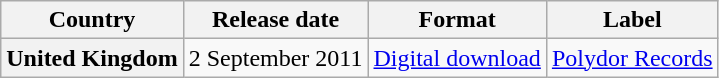<table class="wikitable plainrowheaders">
<tr>
<th scope="col">Country</th>
<th scope="col">Release date</th>
<th scope="col">Format</th>
<th scope="col">Label</th>
</tr>
<tr>
<th scope="row">United Kingdom</th>
<td>2 September 2011</td>
<td><a href='#'>Digital download</a></td>
<td><a href='#'>Polydor Records</a></td>
</tr>
</table>
